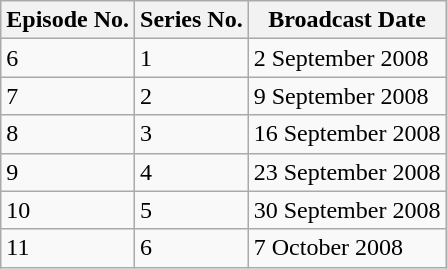<table class="wikitable">
<tr>
<th>Episode No.</th>
<th>Series No.</th>
<th>Broadcast Date</th>
</tr>
<tr>
<td>6</td>
<td>1</td>
<td>2 September 2008</td>
</tr>
<tr>
<td>7</td>
<td>2</td>
<td>9 September 2008</td>
</tr>
<tr>
<td>8</td>
<td>3</td>
<td>16 September 2008</td>
</tr>
<tr>
<td>9</td>
<td>4</td>
<td>23 September 2008</td>
</tr>
<tr>
<td>10</td>
<td>5</td>
<td>30 September 2008</td>
</tr>
<tr>
<td>11</td>
<td>6</td>
<td>7 October 2008</td>
</tr>
</table>
